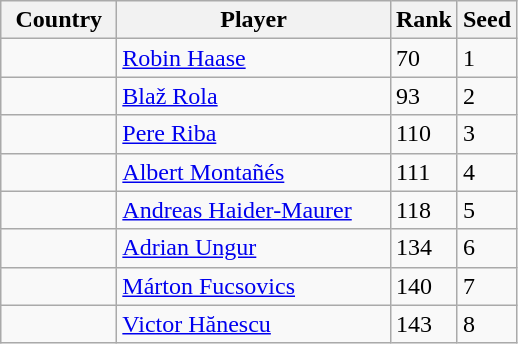<table class="sortable wikitable">
<tr>
<th width="70">Country</th>
<th width="175">Player</th>
<th>Rank</th>
<th>Seed</th>
</tr>
<tr>
<td></td>
<td><a href='#'>Robin Haase</a></td>
<td>70</td>
<td>1</td>
</tr>
<tr>
<td></td>
<td><a href='#'>Blaž Rola</a></td>
<td>93</td>
<td>2</td>
</tr>
<tr>
<td></td>
<td><a href='#'>Pere Riba</a></td>
<td>110</td>
<td>3</td>
</tr>
<tr>
<td></td>
<td><a href='#'>Albert Montañés</a></td>
<td>111</td>
<td>4</td>
</tr>
<tr>
<td></td>
<td><a href='#'>Andreas Haider-Maurer</a></td>
<td>118</td>
<td>5</td>
</tr>
<tr>
<td></td>
<td><a href='#'>Adrian Ungur</a></td>
<td>134</td>
<td>6</td>
</tr>
<tr>
<td></td>
<td><a href='#'>Márton Fucsovics</a></td>
<td>140</td>
<td>7</td>
</tr>
<tr>
<td></td>
<td><a href='#'>Victor Hănescu</a></td>
<td>143</td>
<td>8</td>
</tr>
</table>
